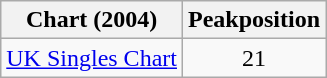<table class="wikitable">
<tr>
<th>Chart (2004)</th>
<th>Peakposition</th>
</tr>
<tr>
<td><a href='#'>UK Singles Chart</a></td>
<td align="center">21</td>
</tr>
</table>
